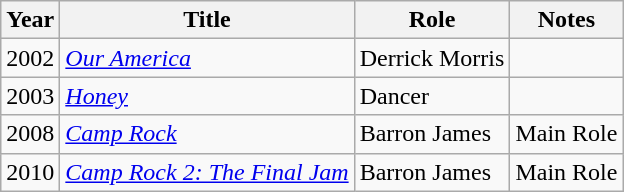<table class="wikitable sortable">
<tr>
<th>Year</th>
<th>Title</th>
<th>Role</th>
<th class="unsortable">Notes</th>
</tr>
<tr>
<td>2002</td>
<td><em><a href='#'>Our America</a></em></td>
<td>Derrick Morris</td>
<td></td>
</tr>
<tr>
<td>2003</td>
<td><em><a href='#'>Honey</a></em></td>
<td>Dancer</td>
<td></td>
</tr>
<tr>
<td>2008</td>
<td><em><a href='#'>Camp Rock</a></em></td>
<td>Barron James</td>
<td>Main Role</td>
</tr>
<tr>
<td>2010</td>
<td><em><a href='#'>Camp Rock 2: The Final Jam</a></em></td>
<td>Barron James</td>
<td>Main Role</td>
</tr>
</table>
